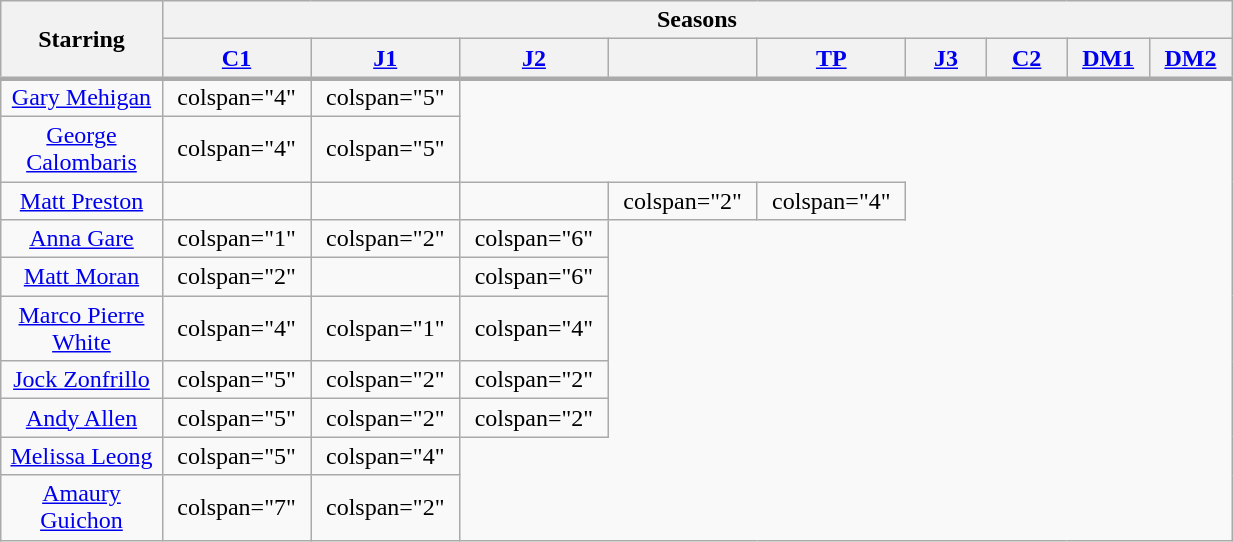<table class="wikitable" style="text-align:center; width:65%">
<tr>
<th rowspan="2" scope="col" width="10%" rowspan="2">Starring</th>
<th colspan="9" scope="col">Seasons</th>
</tr>
<tr>
<th scope="col" style="width:5%;"><a href='#'>C1</a></th>
<th scope="col" style="width:5%;"><a href='#'>J1</a></th>
<th scope="col" style="width:5%;"><a href='#'>J2</a></th>
<th scope="col" style="width:5%;"></th>
<th scope="col" style="width:5%;"><a href='#'>TP</a></th>
<th scope="col" style="width:5%;"><a href='#'>J3</a></th>
<th scope="col" style="width:5%;"><a href='#'>C2</a></th>
<th scope="col" style="width:5%;"><a href='#'>DM1</a></th>
<th scope="col" style="width:5%;"><a href='#'>DM2</a></th>
</tr>
<tr style="border-top:3px solid #aaa;">
</tr>
<tr>
<td scope="row"><a href='#'>Gary Mehigan</a></td>
<td>colspan="4" </td>
<td>colspan="5" </td>
</tr>
<tr>
<td scope="row"><a href='#'>George Calombaris</a></td>
<td>colspan="4" </td>
<td>colspan="5" </td>
</tr>
<tr>
<td scope="row"><a href='#'>Matt Preston</a></td>
<td></td>
<td></td>
<td></td>
<td>colspan="2" </td>
<td>colspan="4" </td>
</tr>
<tr>
<td scope="row"><a href='#'>Anna Gare</a></td>
<td>colspan="1" </td>
<td>colspan="2" </td>
<td>colspan="6" </td>
</tr>
<tr>
<td scope="row"><a href='#'>Matt Moran</a></td>
<td>colspan="2" </td>
<td></td>
<td>colspan="6" </td>
</tr>
<tr>
<td scope="row"><a href='#'>Marco Pierre White</a></td>
<td>colspan="4" </td>
<td>colspan="1" </td>
<td>colspan="4" </td>
</tr>
<tr>
<td scope="row"><a href='#'>Jock Zonfrillo</a></td>
<td>colspan="5" </td>
<td>colspan="2" </td>
<td>colspan="2" </td>
</tr>
<tr>
<td scope="row"><a href='#'>Andy Allen</a></td>
<td>colspan="5" </td>
<td>colspan="2" </td>
<td>colspan="2" </td>
</tr>
<tr>
<td scope="row"><a href='#'>Melissa Leong</a></td>
<td>colspan="5" </td>
<td>colspan="4" </td>
</tr>
<tr>
<td scope="row"><a href='#'>Amaury Guichon</a></td>
<td>colspan="7" </td>
<td>colspan="2" </td>
</tr>
</table>
